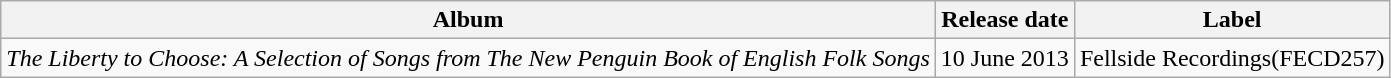<table class="wikitable">
<tr>
<th>Album</th>
<th>Release date</th>
<th>Label</th>
</tr>
<tr>
<td><em>The Liberty to Choose: A Selection of Songs from The New Penguin Book of English Folk Songs</em></td>
<td>10 June 2013</td>
<td>Fellside Recordings(FECD257)</td>
</tr>
</table>
